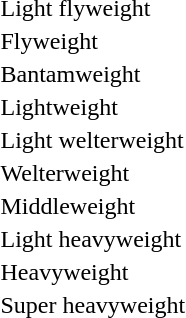<table>
<tr>
<td rowspan=2>Light flyweight<br></td>
<td rowspan=2></td>
<td rowspan=2></td>
<td></td>
</tr>
<tr>
<td></td>
</tr>
<tr>
<td rowspan=2>Flyweight<br></td>
<td rowspan=2></td>
<td rowspan=2></td>
<td></td>
</tr>
<tr>
<td></td>
</tr>
<tr>
<td rowspan=2>Bantamweight<br></td>
<td rowspan=2></td>
<td rowspan=2></td>
<td></td>
</tr>
<tr>
<td></td>
</tr>
<tr>
<td rowspan=2>Lightweight<br></td>
<td rowspan=2></td>
<td rowspan=2></td>
<td></td>
</tr>
<tr>
<td></td>
</tr>
<tr>
<td rowspan=2>Light welterweight<br></td>
<td rowspan=2></td>
<td rowspan=2></td>
<td></td>
</tr>
<tr>
<td></td>
</tr>
<tr>
<td rowspan=2>Welterweight<br></td>
<td rowspan=2></td>
<td rowspan=2></td>
<td></td>
</tr>
<tr>
<td></td>
</tr>
<tr>
<td rowspan=2>Middleweight<br></td>
<td rowspan=2></td>
<td rowspan=2></td>
<td></td>
</tr>
<tr>
<td></td>
</tr>
<tr>
<td rowspan=2>Light heavyweight<br></td>
<td rowspan=2></td>
<td rowspan=2></td>
<td></td>
</tr>
<tr>
<td></td>
</tr>
<tr>
<td rowspan=2>Heavyweight<br></td>
<td rowspan=2></td>
<td rowspan=2></td>
<td></td>
</tr>
<tr>
<td></td>
</tr>
<tr>
<td rowspan=2>Super heavyweight<br></td>
<td rowspan=2></td>
<td rowspan=2></td>
<td></td>
</tr>
<tr>
<td></td>
</tr>
</table>
